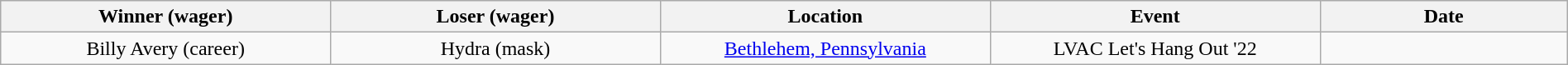<table class="wikitable sortable" width=100% style="text-align: center">
<tr>
<th width=20% scope="col">Winner (wager)</th>
<th width=20% scope="col">Loser (wager)</th>
<th width=20% scope="col">Location</th>
<th width=20% scope="col">Event</th>
<th width=15% scope="col">Date</th>
</tr>
<tr>
<td>Billy Avery (career)</td>
<td>Hydra (mask)</td>
<td><a href='#'>Bethlehem, Pennsylvania</a></td>
<td>LVAC Let's Hang Out '22</td>
<td></td>
</tr>
</table>
